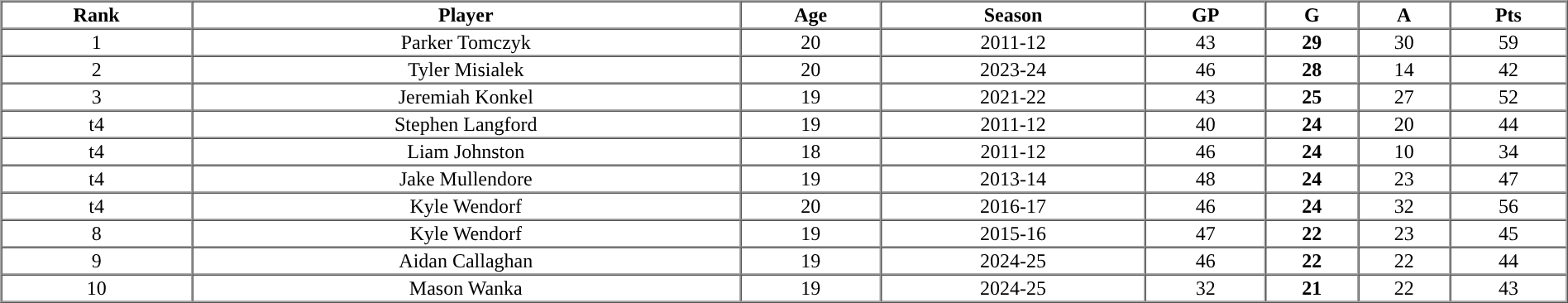<table cellpadding="1" border="1" cellspacing="0" width="100%">
<tr>
<th>Rank</th>
<th>Player</th>
<th>Age</th>
<th>Season</th>
<th>GP</th>
<th>G</th>
<th>A</th>
<th>Pts</th>
</tr>
<tr>
</tr>
<tr align="center">
<td>1</td>
<td>Parker Tomczyk</td>
<td>20</td>
<td>2011-12</td>
<td>43</td>
<td><strong>29</strong></td>
<td>30</td>
<td>59</td>
</tr>
<tr align="center">
<td>2</td>
<td>Tyler Misialek</td>
<td>20</td>
<td>2023-24</td>
<td>46</td>
<td><strong>28</strong></td>
<td>14</td>
<td>42</td>
</tr>
<tr>
</tr>
<tr align="center">
<td>3</td>
<td>Jeremiah Konkel</td>
<td>19</td>
<td>2021-22</td>
<td>43</td>
<td><strong>25</strong></td>
<td>27</td>
<td>52</td>
</tr>
<tr align="center">
<td>t4</td>
<td>Stephen Langford</td>
<td>19</td>
<td>2011-12</td>
<td>40</td>
<td><strong>24</strong></td>
<td>20</td>
<td>44</td>
</tr>
<tr align="center">
<td>t4</td>
<td>Liam Johnston</td>
<td>18</td>
<td>2011-12</td>
<td>46</td>
<td><strong>24</strong></td>
<td>10</td>
<td>34</td>
</tr>
<tr align="center">
<td>t4</td>
<td>Jake Mullendore</td>
<td>19</td>
<td>2013-14</td>
<td>48</td>
<td><strong>24</strong></td>
<td>23</td>
<td>47</td>
</tr>
<tr align="center">
<td>t4</td>
<td>Kyle Wendorf</td>
<td>20</td>
<td>2016-17</td>
<td>46</td>
<td><strong>24</strong></td>
<td>32</td>
<td>56</td>
</tr>
<tr align="center">
<td>8</td>
<td>Kyle Wendorf</td>
<td>19</td>
<td>2015-16</td>
<td>47</td>
<td><strong>22</strong></td>
<td>23</td>
<td>45</td>
</tr>
<tr align="center">
<td>9</td>
<td>Aidan Callaghan</td>
<td>19</td>
<td>2024-25</td>
<td>46</td>
<td><strong>22</strong></td>
<td>22</td>
<td>44</td>
</tr>
<tr align="center">
<td>10</td>
<td>Mason Wanka</td>
<td>19</td>
<td>2024-25</td>
<td>32</td>
<td><strong>21</strong></td>
<td>22</td>
<td>43</td>
</tr>
</table>
